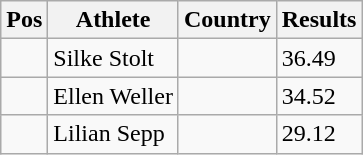<table class="wikitable">
<tr>
<th>Pos</th>
<th>Athlete</th>
<th>Country</th>
<th>Results</th>
</tr>
<tr>
<td align="center"></td>
<td>Silke Stolt</td>
<td></td>
<td>36.49</td>
</tr>
<tr>
<td align="center"></td>
<td>Ellen Weller</td>
<td></td>
<td>34.52</td>
</tr>
<tr>
<td align="center"></td>
<td>Lilian Sepp</td>
<td></td>
<td>29.12</td>
</tr>
</table>
